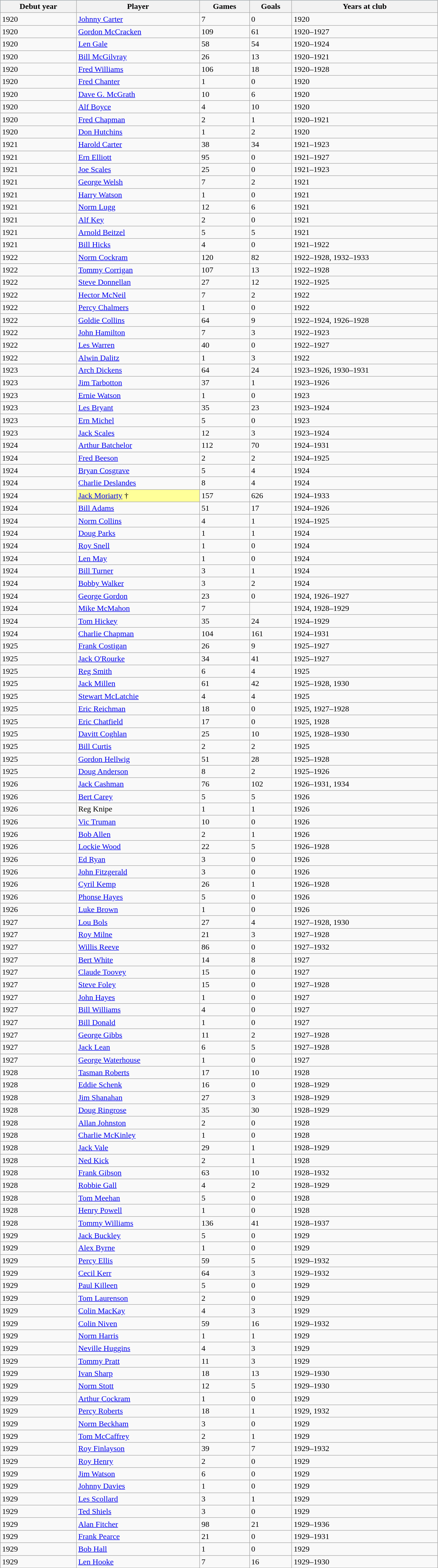<table class="wikitable sortable" style="width:70%;">
<tr style="background:#87cefa;">
<th>Debut year</th>
<th>Player</th>
<th>Games</th>
<th>Goals</th>
<th>Years at club</th>
</tr>
<tr>
<td>1920</td>
<td><a href='#'>Johnny Carter</a></td>
<td>7</td>
<td>0</td>
<td>1920</td>
</tr>
<tr>
<td>1920</td>
<td><a href='#'>Gordon McCracken</a></td>
<td>109</td>
<td>61</td>
<td>1920–1927</td>
</tr>
<tr>
<td>1920</td>
<td><a href='#'>Len Gale</a></td>
<td>58</td>
<td>54</td>
<td>1920–1924</td>
</tr>
<tr>
<td>1920</td>
<td><a href='#'>Bill McGilvray</a></td>
<td>26</td>
<td>13</td>
<td>1920–1921</td>
</tr>
<tr>
<td>1920</td>
<td><a href='#'>Fred Williams</a></td>
<td>106</td>
<td>18</td>
<td>1920–1928</td>
</tr>
<tr>
<td>1920</td>
<td><a href='#'>Fred Chanter</a></td>
<td>1</td>
<td>0</td>
<td>1920</td>
</tr>
<tr>
<td>1920</td>
<td><a href='#'>Dave G. McGrath</a></td>
<td>10</td>
<td>6</td>
<td>1920</td>
</tr>
<tr>
<td>1920</td>
<td><a href='#'>Alf Boyce</a></td>
<td>4</td>
<td>10</td>
<td>1920</td>
</tr>
<tr>
<td>1920</td>
<td><a href='#'>Fred Chapman</a></td>
<td>2</td>
<td>1</td>
<td>1920–1921</td>
</tr>
<tr>
<td>1920</td>
<td><a href='#'>Don Hutchins</a></td>
<td>1</td>
<td>2</td>
<td>1920</td>
</tr>
<tr>
<td>1921</td>
<td><a href='#'>Harold Carter</a></td>
<td>38</td>
<td>34</td>
<td>1921–1923</td>
</tr>
<tr>
<td>1921</td>
<td><a href='#'>Ern Elliott</a></td>
<td>95</td>
<td>0</td>
<td>1921–1927</td>
</tr>
<tr>
<td>1921</td>
<td><a href='#'>Joe Scales</a></td>
<td>25</td>
<td>0</td>
<td>1921–1923</td>
</tr>
<tr>
<td>1921</td>
<td><a href='#'>George Welsh</a></td>
<td>7</td>
<td>2</td>
<td>1921</td>
</tr>
<tr>
<td>1921</td>
<td><a href='#'>Harry Watson</a></td>
<td>1</td>
<td>0</td>
<td>1921</td>
</tr>
<tr>
<td>1921</td>
<td><a href='#'>Norm Lugg</a></td>
<td>12</td>
<td>6</td>
<td>1921</td>
</tr>
<tr>
<td>1921</td>
<td><a href='#'>Alf Key</a></td>
<td>2</td>
<td>0</td>
<td>1921</td>
</tr>
<tr>
<td>1921</td>
<td><a href='#'>Arnold Beitzel</a></td>
<td>5</td>
<td>5</td>
<td>1921</td>
</tr>
<tr>
<td>1921</td>
<td><a href='#'>Bill Hicks</a></td>
<td>4</td>
<td>0</td>
<td>1921–1922</td>
</tr>
<tr>
<td>1922</td>
<td><a href='#'>Norm Cockram</a></td>
<td>120</td>
<td>82</td>
<td>1922–1928, 1932–1933</td>
</tr>
<tr>
<td>1922</td>
<td><a href='#'>Tommy Corrigan</a></td>
<td>107</td>
<td>13</td>
<td>1922–1928</td>
</tr>
<tr>
<td>1922</td>
<td><a href='#'>Steve Donnellan</a></td>
<td>27</td>
<td>12</td>
<td>1922–1925</td>
</tr>
<tr>
<td>1922</td>
<td><a href='#'>Hector McNeil</a></td>
<td>7</td>
<td>2</td>
<td>1922</td>
</tr>
<tr>
<td>1922</td>
<td><a href='#'>Percy Chalmers</a></td>
<td>1</td>
<td>0</td>
<td>1922</td>
</tr>
<tr>
<td>1922</td>
<td><a href='#'>Goldie Collins</a></td>
<td>64</td>
<td>9</td>
<td>1922–1924, 1926–1928</td>
</tr>
<tr>
<td>1922</td>
<td><a href='#'>John Hamilton</a></td>
<td>7</td>
<td>3</td>
<td>1922–1923</td>
</tr>
<tr>
<td>1922</td>
<td><a href='#'>Les Warren</a></td>
<td>40</td>
<td>0</td>
<td>1922–1927</td>
</tr>
<tr>
<td>1922</td>
<td><a href='#'>Alwin Dalitz</a></td>
<td>1</td>
<td>3</td>
<td>1922</td>
</tr>
<tr>
<td>1923</td>
<td><a href='#'>Arch Dickens</a></td>
<td>64</td>
<td>24</td>
<td>1923–1926, 1930–1931</td>
</tr>
<tr>
<td>1923</td>
<td><a href='#'>Jim Tarbotton</a></td>
<td>37</td>
<td>1</td>
<td>1923–1926</td>
</tr>
<tr>
<td>1923</td>
<td><a href='#'>Ernie Watson</a></td>
<td>1</td>
<td>0</td>
<td>1923</td>
</tr>
<tr>
<td>1923</td>
<td><a href='#'>Les Bryant</a></td>
<td>35</td>
<td>23</td>
<td>1923–1924</td>
</tr>
<tr>
<td>1923</td>
<td><a href='#'>Ern Michel</a></td>
<td>5</td>
<td>0</td>
<td>1923</td>
</tr>
<tr>
<td>1923</td>
<td><a href='#'>Jack Scales</a></td>
<td>12</td>
<td>3</td>
<td>1923–1924</td>
</tr>
<tr>
<td>1924</td>
<td><a href='#'>Arthur Batchelor</a></td>
<td>112</td>
<td>70</td>
<td>1924–1931</td>
</tr>
<tr>
<td>1924</td>
<td><a href='#'>Fred Beeson</a></td>
<td>2</td>
<td>2</td>
<td>1924–1925</td>
</tr>
<tr>
<td>1924</td>
<td><a href='#'>Bryan Cosgrave</a></td>
<td>5</td>
<td>4</td>
<td>1924</td>
</tr>
<tr>
<td>1924</td>
<td><a href='#'>Charlie Deslandes</a></td>
<td>8</td>
<td>4</td>
<td>1924</td>
</tr>
<tr>
<td>1924</td>
<td style="background:#FFFF99"><a href='#'>Jack Moriarty</a> †</td>
<td>157</td>
<td>626</td>
<td>1924–1933</td>
</tr>
<tr>
<td>1924</td>
<td><a href='#'>Bill Adams</a></td>
<td>51</td>
<td>17</td>
<td>1924–1926</td>
</tr>
<tr>
<td>1924</td>
<td><a href='#'>Norm Collins</a></td>
<td>4</td>
<td>1</td>
<td>1924–1925</td>
</tr>
<tr>
<td>1924</td>
<td><a href='#'>Doug Parks</a></td>
<td>1</td>
<td>1</td>
<td>1924</td>
</tr>
<tr>
<td>1924</td>
<td><a href='#'>Roy Snell</a></td>
<td>1</td>
<td>0</td>
<td>1924</td>
</tr>
<tr>
<td>1924</td>
<td><a href='#'>Len May</a></td>
<td>1</td>
<td>0</td>
<td>1924</td>
</tr>
<tr>
<td>1924</td>
<td><a href='#'>Bill Turner</a></td>
<td>3</td>
<td>1</td>
<td>1924</td>
</tr>
<tr>
<td>1924</td>
<td><a href='#'>Bobby Walker</a></td>
<td>3</td>
<td>2</td>
<td>1924</td>
</tr>
<tr>
<td>1924</td>
<td><a href='#'>George Gordon</a></td>
<td>23</td>
<td>0</td>
<td>1924, 1926–1927</td>
</tr>
<tr>
<td>1924</td>
<td><a href='#'>Mike McMahon</a></td>
<td>7</td>
<td></td>
<td>1924, 1928–1929</td>
</tr>
<tr>
<td>1924</td>
<td><a href='#'>Tom Hickey</a></td>
<td>35</td>
<td>24</td>
<td>1924–1929</td>
</tr>
<tr>
<td>1924</td>
<td><a href='#'>Charlie Chapman</a></td>
<td>104</td>
<td>161</td>
<td>1924–1931</td>
</tr>
<tr>
<td>1925</td>
<td><a href='#'>Frank Costigan</a></td>
<td>26</td>
<td>9</td>
<td>1925–1927</td>
</tr>
<tr>
<td>1925</td>
<td><a href='#'>Jack O'Rourke</a></td>
<td>34</td>
<td>41</td>
<td>1925–1927</td>
</tr>
<tr>
<td>1925</td>
<td><a href='#'>Reg Smith</a></td>
<td>6</td>
<td>4</td>
<td>1925</td>
</tr>
<tr>
<td>1925</td>
<td><a href='#'>Jack Millen</a></td>
<td>61</td>
<td>42</td>
<td>1925–1928, 1930</td>
</tr>
<tr>
<td>1925</td>
<td><a href='#'>Stewart McLatchie</a></td>
<td>4</td>
<td>4</td>
<td>1925</td>
</tr>
<tr>
<td>1925</td>
<td><a href='#'>Eric Reichman</a></td>
<td>18</td>
<td>0</td>
<td>1925, 1927–1928</td>
</tr>
<tr>
<td>1925</td>
<td><a href='#'>Eric Chatfield</a></td>
<td>17</td>
<td>0</td>
<td>1925, 1928</td>
</tr>
<tr>
<td>1925</td>
<td><a href='#'>Davitt Coghlan</a></td>
<td>25</td>
<td>10</td>
<td>1925, 1928–1930</td>
</tr>
<tr>
<td>1925</td>
<td><a href='#'>Bill Curtis</a></td>
<td>2</td>
<td>2</td>
<td>1925</td>
</tr>
<tr>
<td>1925</td>
<td><a href='#'>Gordon Hellwig</a></td>
<td>51</td>
<td>28</td>
<td>1925–1928</td>
</tr>
<tr>
<td>1925</td>
<td><a href='#'>Doug Anderson</a></td>
<td>8</td>
<td>2</td>
<td>1925–1926</td>
</tr>
<tr>
<td>1926</td>
<td><a href='#'>Jack Cashman</a></td>
<td>76</td>
<td>102</td>
<td>1926–1931, 1934</td>
</tr>
<tr>
<td>1926</td>
<td><a href='#'>Bert Carey</a></td>
<td>5</td>
<td>5</td>
<td>1926</td>
</tr>
<tr>
<td>1926</td>
<td>Reg Knipe</td>
<td>1</td>
<td>1</td>
<td>1926</td>
</tr>
<tr>
<td>1926</td>
<td><a href='#'>Vic Truman</a></td>
<td>10</td>
<td>0</td>
<td>1926</td>
</tr>
<tr>
<td>1926</td>
<td><a href='#'>Bob Allen</a></td>
<td>2</td>
<td>1</td>
<td>1926</td>
</tr>
<tr>
<td>1926</td>
<td><a href='#'>Lockie Wood</a></td>
<td>22</td>
<td>5</td>
<td>1926–1928</td>
</tr>
<tr>
<td>1926</td>
<td><a href='#'>Ed Ryan</a></td>
<td>3</td>
<td>0</td>
<td>1926</td>
</tr>
<tr>
<td>1926</td>
<td><a href='#'>John Fitzgerald</a></td>
<td>3</td>
<td>0</td>
<td>1926</td>
</tr>
<tr>
<td>1926</td>
<td><a href='#'>Cyril Kemp</a></td>
<td>26</td>
<td>1</td>
<td>1926–1928</td>
</tr>
<tr>
<td>1926</td>
<td><a href='#'>Phonse Hayes</a></td>
<td>5</td>
<td>0</td>
<td>1926</td>
</tr>
<tr>
<td>1926</td>
<td><a href='#'>Luke Brown</a></td>
<td>1</td>
<td>0</td>
<td>1926</td>
</tr>
<tr>
<td>1927</td>
<td><a href='#'>Lou Bols</a></td>
<td>27</td>
<td>4</td>
<td>1927–1928, 1930</td>
</tr>
<tr>
<td>1927</td>
<td><a href='#'>Roy Milne</a></td>
<td>21</td>
<td>3</td>
<td>1927–1928</td>
</tr>
<tr>
<td>1927</td>
<td><a href='#'>Willis Reeve</a></td>
<td>86</td>
<td>0</td>
<td>1927–1932</td>
</tr>
<tr>
<td>1927</td>
<td><a href='#'>Bert White</a></td>
<td>14</td>
<td>8</td>
<td>1927</td>
</tr>
<tr>
<td>1927</td>
<td><a href='#'>Claude Toovey</a></td>
<td>15</td>
<td>0</td>
<td>1927</td>
</tr>
<tr>
<td>1927</td>
<td><a href='#'>Steve Foley</a></td>
<td>15</td>
<td>0</td>
<td>1927–1928</td>
</tr>
<tr>
<td>1927</td>
<td><a href='#'>John Hayes</a></td>
<td>1</td>
<td>0</td>
<td>1927</td>
</tr>
<tr>
<td>1927</td>
<td><a href='#'>Bill Williams</a></td>
<td>4</td>
<td>0</td>
<td>1927</td>
</tr>
<tr>
<td>1927</td>
<td><a href='#'>Bill Donald</a></td>
<td>1</td>
<td>0</td>
<td>1927</td>
</tr>
<tr>
<td>1927</td>
<td><a href='#'>George Gibbs</a></td>
<td>11</td>
<td>2</td>
<td>1927–1928</td>
</tr>
<tr>
<td>1927</td>
<td><a href='#'>Jack Lean</a></td>
<td>6</td>
<td>5</td>
<td>1927–1928</td>
</tr>
<tr>
<td>1927</td>
<td><a href='#'>George Waterhouse</a></td>
<td>1</td>
<td>0</td>
<td>1927</td>
</tr>
<tr>
<td>1928</td>
<td><a href='#'>Tasman Roberts</a></td>
<td>17</td>
<td>10</td>
<td>1928</td>
</tr>
<tr>
<td>1928</td>
<td><a href='#'>Eddie Schenk</a></td>
<td>16</td>
<td>0</td>
<td>1928–1929</td>
</tr>
<tr>
<td>1928</td>
<td><a href='#'>Jim Shanahan</a></td>
<td>27</td>
<td>3</td>
<td>1928–1929</td>
</tr>
<tr>
<td>1928</td>
<td><a href='#'>Doug Ringrose</a></td>
<td>35</td>
<td>30</td>
<td>1928–1929</td>
</tr>
<tr>
<td>1928</td>
<td><a href='#'>Allan Johnston</a></td>
<td>2</td>
<td>0</td>
<td>1928</td>
</tr>
<tr>
<td>1928</td>
<td><a href='#'>Charlie McKinley</a></td>
<td>1</td>
<td>0</td>
<td>1928</td>
</tr>
<tr>
<td>1928</td>
<td><a href='#'>Jack Vale</a></td>
<td>29</td>
<td>1</td>
<td>1928–1929</td>
</tr>
<tr>
<td>1928</td>
<td><a href='#'>Ned Kick</a></td>
<td>2</td>
<td>1</td>
<td>1928</td>
</tr>
<tr>
<td>1928</td>
<td><a href='#'>Frank Gibson</a></td>
<td>63</td>
<td>10</td>
<td>1928–1932</td>
</tr>
<tr>
<td>1928</td>
<td><a href='#'>Robbie Gall</a></td>
<td>4</td>
<td>2</td>
<td>1928–1929</td>
</tr>
<tr>
<td>1928</td>
<td><a href='#'>Tom Meehan</a></td>
<td>5</td>
<td>0</td>
<td>1928</td>
</tr>
<tr>
<td>1928</td>
<td><a href='#'>Henry Powell</a></td>
<td>1</td>
<td>0</td>
<td>1928</td>
</tr>
<tr>
<td>1928</td>
<td><a href='#'>Tommy Williams</a></td>
<td>136</td>
<td>41</td>
<td>1928–1937</td>
</tr>
<tr>
<td>1929</td>
<td><a href='#'>Jack Buckley</a></td>
<td>5</td>
<td>0</td>
<td>1929</td>
</tr>
<tr>
<td>1929</td>
<td><a href='#'>Alex Byrne</a></td>
<td>1</td>
<td>0</td>
<td>1929</td>
</tr>
<tr>
<td>1929</td>
<td><a href='#'>Percy Ellis</a></td>
<td>59</td>
<td>5</td>
<td>1929–1932</td>
</tr>
<tr>
<td>1929</td>
<td><a href='#'>Cecil Kerr</a></td>
<td>64</td>
<td>3</td>
<td>1929–1932</td>
</tr>
<tr>
<td>1929</td>
<td><a href='#'>Paul Killeen</a></td>
<td>5</td>
<td>0</td>
<td>1929</td>
</tr>
<tr>
<td>1929</td>
<td><a href='#'>Tom Laurenson</a></td>
<td>2</td>
<td>0</td>
<td>1929</td>
</tr>
<tr>
<td>1929</td>
<td><a href='#'>Colin MacKay</a></td>
<td>4</td>
<td>3</td>
<td>1929</td>
</tr>
<tr>
<td>1929</td>
<td><a href='#'>Colin Niven</a></td>
<td>59</td>
<td>16</td>
<td>1929–1932</td>
</tr>
<tr>
<td>1929</td>
<td><a href='#'>Norm Harris</a></td>
<td>1</td>
<td>1</td>
<td>1929</td>
</tr>
<tr>
<td>1929</td>
<td><a href='#'>Neville Huggins</a></td>
<td>4</td>
<td>3</td>
<td>1929</td>
</tr>
<tr>
<td>1929</td>
<td><a href='#'>Tommy Pratt</a></td>
<td>11</td>
<td>3</td>
<td>1929</td>
</tr>
<tr>
<td>1929</td>
<td><a href='#'>Ivan Sharp</a></td>
<td>18</td>
<td>13</td>
<td>1929–1930</td>
</tr>
<tr>
<td>1929</td>
<td><a href='#'>Norm Stott</a></td>
<td>12</td>
<td>5</td>
<td>1929–1930</td>
</tr>
<tr>
<td>1929</td>
<td><a href='#'>Arthur Cockram</a></td>
<td>1</td>
<td>0</td>
<td>1929</td>
</tr>
<tr>
<td>1929</td>
<td><a href='#'>Percy Roberts</a></td>
<td>18</td>
<td>1</td>
<td>1929, 1932</td>
</tr>
<tr>
<td>1929</td>
<td><a href='#'>Norm Beckham</a></td>
<td>3</td>
<td>0</td>
<td>1929</td>
</tr>
<tr>
<td>1929</td>
<td><a href='#'>Tom McCaffrey</a></td>
<td>2</td>
<td>1</td>
<td>1929</td>
</tr>
<tr>
<td>1929</td>
<td><a href='#'>Roy Finlayson</a></td>
<td>39</td>
<td>7</td>
<td>1929–1932</td>
</tr>
<tr>
<td>1929</td>
<td><a href='#'>Roy Henry</a></td>
<td>2</td>
<td>0</td>
<td>1929</td>
</tr>
<tr>
<td>1929</td>
<td><a href='#'>Jim Watson</a></td>
<td>6</td>
<td>0</td>
<td>1929</td>
</tr>
<tr>
<td>1929</td>
<td><a href='#'>Johnny Davies</a></td>
<td>1</td>
<td>0</td>
<td>1929</td>
</tr>
<tr>
<td>1929</td>
<td><a href='#'>Les Scollard</a></td>
<td>3</td>
<td>1</td>
<td>1929</td>
</tr>
<tr>
<td>1929</td>
<td><a href='#'>Ted Shiels</a></td>
<td>3</td>
<td>0</td>
<td>1929</td>
</tr>
<tr>
<td>1929</td>
<td><a href='#'>Alan Fitcher</a></td>
<td>98</td>
<td>21</td>
<td>1929–1936</td>
</tr>
<tr>
<td>1929</td>
<td><a href='#'>Frank Pearce</a></td>
<td>21</td>
<td>0</td>
<td>1929–1931</td>
</tr>
<tr>
<td>1929</td>
<td><a href='#'>Bob Hall</a></td>
<td>1</td>
<td>0</td>
<td>1929</td>
</tr>
<tr>
<td>1929</td>
<td><a href='#'>Len Hooke</a></td>
<td>7</td>
<td>16</td>
<td>1929–1930</td>
</tr>
</table>
